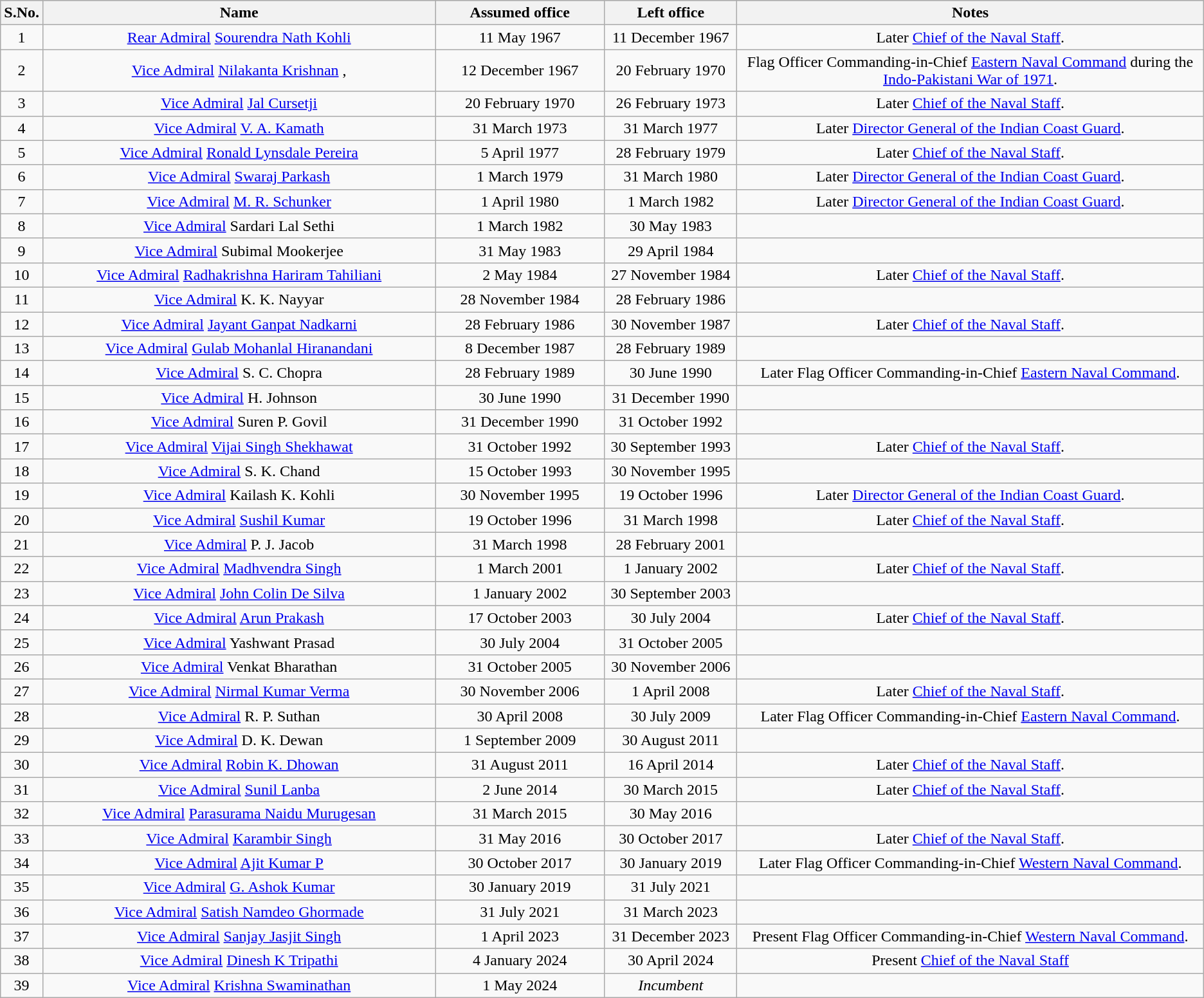<table class="wikitable" style="text-align:center">
<tr style="background:#cccccc">
<th scope="col" style="width: 20px;">S.No.</th>
<th scope="col" style="width: 500px;">Name</th>
<th scope="col" style="width: 200px;">Assumed office</th>
<th scope="col" style="width: 150px;">Left office</th>
<th scope="col" style="width: 600px;">Notes</th>
</tr>
<tr>
<td>1</td>
<td><a href='#'>Rear Admiral</a> <a href='#'>Sourendra Nath Kohli</a></td>
<td>11 May 1967</td>
<td>11 December 1967</td>
<td>Later <a href='#'>Chief of the Naval Staff</a>.</td>
</tr>
<tr>
<td>2</td>
<td><a href='#'>Vice Admiral</a> <a href='#'>Nilakanta Krishnan</a> , </td>
<td>12 December 1967 </td>
<td>20 February 1970</td>
<td>Flag Officer Commanding-in-Chief <a href='#'>Eastern Naval Command</a> during the <a href='#'>Indo-Pakistani War of 1971</a>.</td>
</tr>
<tr>
<td>3</td>
<td><a href='#'>Vice Admiral</a> <a href='#'>Jal Cursetji</a> </td>
<td>20 February 1970</td>
<td>26 February 1973</td>
<td>Later <a href='#'>Chief of the Naval Staff</a>.</td>
</tr>
<tr>
<td>4</td>
<td><a href='#'>Vice Admiral</a> <a href='#'>V. A. Kamath</a> </td>
<td>31 March 1973</td>
<td>31 March 1977</td>
<td>Later <a href='#'>Director General of the Indian Coast Guard</a>.</td>
</tr>
<tr>
<td>5</td>
<td><a href='#'>Vice Admiral</a> <a href='#'>Ronald Lynsdale Pereira</a> </td>
<td>5 April 1977</td>
<td>28 February 1979</td>
<td>Later <a href='#'>Chief of the Naval Staff</a>.</td>
</tr>
<tr>
<td>6</td>
<td><a href='#'>Vice Admiral</a> <a href='#'>Swaraj Parkash</a> </td>
<td>1 March 1979</td>
<td>31 March 1980</td>
<td>Later <a href='#'>Director General of the Indian Coast Guard</a>.</td>
</tr>
<tr>
<td>7</td>
<td><a href='#'>Vice Admiral</a> <a href='#'>M. R. Schunker</a> </td>
<td>1 April 1980</td>
<td>1 March 1982</td>
<td>Later <a href='#'>Director General of the Indian Coast Guard</a>.</td>
</tr>
<tr>
<td>8</td>
<td><a href='#'>Vice Admiral</a> Sardari Lal Sethi </td>
<td>1 March 1982</td>
<td>30 May 1983</td>
<td></td>
</tr>
<tr>
<td>9</td>
<td><a href='#'>Vice Admiral</a> Subimal Mookerjee </td>
<td>31 May 1983</td>
<td>29 April 1984</td>
<td></td>
</tr>
<tr>
<td>10</td>
<td><a href='#'>Vice Admiral</a> <a href='#'>Radhakrishna Hariram Tahiliani</a>  </td>
<td>2 May 1984</td>
<td>27 November 1984</td>
<td>Later <a href='#'>Chief of the Naval Staff</a>.</td>
</tr>
<tr>
<td>11</td>
<td><a href='#'>Vice Admiral</a> K. K. Nayyar  </td>
<td>28 November 1984</td>
<td>28 February 1986</td>
<td></td>
</tr>
<tr>
<td>12</td>
<td><a href='#'>Vice Admiral</a> <a href='#'>Jayant Ganpat Nadkarni</a>  </td>
<td>28 February 1986</td>
<td>30 November 1987</td>
<td>Later <a href='#'>Chief of the Naval Staff</a>.</td>
</tr>
<tr>
<td>13</td>
<td><a href='#'>Vice Admiral</a> <a href='#'>Gulab Mohanlal Hiranandani</a> </td>
<td>8 December 1987</td>
<td>28 February 1989</td>
<td></td>
</tr>
<tr>
<td>14</td>
<td><a href='#'>Vice Admiral</a> S. C. Chopra </td>
<td>28 February 1989</td>
<td>30 June 1990</td>
<td>Later Flag Officer Commanding-in-Chief <a href='#'>Eastern Naval Command</a>.</td>
</tr>
<tr>
<td>15</td>
<td><a href='#'>Vice Admiral</a> H. Johnson </td>
<td>30 June 1990</td>
<td>31 December 1990</td>
<td></td>
</tr>
<tr>
<td>16</td>
<td><a href='#'>Vice Admiral</a> Suren P. Govil </td>
<td>31 December 1990</td>
<td>31 October 1992</td>
<td></td>
</tr>
<tr>
<td>17</td>
<td><a href='#'>Vice Admiral</a> <a href='#'>Vijai Singh Shekhawat</a> </td>
<td>31 October 1992</td>
<td>30 September 1993</td>
<td>Later <a href='#'>Chief of the Naval Staff</a>.</td>
</tr>
<tr>
<td>18</td>
<td><a href='#'>Vice Admiral</a> S. K. Chand </td>
<td>15 October 1993</td>
<td>30 November 1995</td>
<td></td>
</tr>
<tr>
<td>19</td>
<td><a href='#'>Vice Admiral</a> Kailash K. Kohli </td>
<td>30 November 1995</td>
<td>19 October 1996</td>
<td>Later <a href='#'>Director General of the Indian Coast Guard</a>.</td>
</tr>
<tr>
<td>20</td>
<td><a href='#'>Vice Admiral</a> <a href='#'>Sushil Kumar</a> </td>
<td>19 October 1996</td>
<td>31 March 1998</td>
<td>Later <a href='#'>Chief of the Naval Staff</a>.</td>
</tr>
<tr>
<td>21</td>
<td><a href='#'>Vice Admiral</a> P. J. Jacob </td>
<td>31 March 1998</td>
<td>28 February 2001</td>
<td></td>
</tr>
<tr>
<td>22</td>
<td><a href='#'>Vice Admiral</a> <a href='#'>Madhvendra Singh</a> </td>
<td>1 March 2001</td>
<td>1 January 2002</td>
<td>Later <a href='#'>Chief of the Naval Staff</a>.</td>
</tr>
<tr>
<td>23</td>
<td><a href='#'>Vice Admiral</a> <a href='#'>John Colin De Silva</a> </td>
<td>1 January 2002</td>
<td>30 September 2003</td>
<td></td>
</tr>
<tr>
<td>24</td>
<td><a href='#'>Vice Admiral</a> <a href='#'>Arun Prakash</a> </td>
<td>17 October 2003</td>
<td>30 July 2004</td>
<td>Later <a href='#'>Chief of the Naval Staff</a>.</td>
</tr>
<tr>
<td>25</td>
<td><a href='#'>Vice Admiral</a> Yashwant Prasad </td>
<td>30 July 2004</td>
<td>31 October 2005</td>
<td></td>
</tr>
<tr>
<td>26</td>
<td><a href='#'>Vice Admiral</a> Venkat Bharathan </td>
<td>31 October 2005</td>
<td>30 November 2006</td>
<td></td>
</tr>
<tr>
<td>27</td>
<td><a href='#'>Vice Admiral</a> <a href='#'>Nirmal Kumar Verma</a> </td>
<td>30 November 2006</td>
<td>1 April 2008</td>
<td>Later <a href='#'>Chief of the Naval Staff</a>.</td>
</tr>
<tr>
<td>28</td>
<td><a href='#'>Vice Admiral</a> R. P. Suthan</td>
<td>30 April 2008</td>
<td>30 July 2009</td>
<td>Later Flag Officer Commanding-in-Chief <a href='#'>Eastern Naval Command</a>.</td>
</tr>
<tr>
<td>29</td>
<td><a href='#'>Vice Admiral</a> D. K. Dewan</td>
<td>1 September 2009</td>
<td>30 August 2011</td>
<td></td>
</tr>
<tr>
<td>30</td>
<td><a href='#'>Vice Admiral</a> <a href='#'>Robin K. Dhowan</a> </td>
<td>31 August 2011</td>
<td>16 April 2014</td>
<td>Later <a href='#'>Chief of the Naval Staff</a>.</td>
</tr>
<tr>
<td>31</td>
<td><a href='#'>Vice Admiral</a> <a href='#'>Sunil Lanba</a> </td>
<td>2 June 2014</td>
<td>30 March 2015</td>
<td>Later <a href='#'>Chief of the Naval Staff</a>.</td>
</tr>
<tr>
<td>32</td>
<td><a href='#'>Vice Admiral</a> <a href='#'>Parasurama Naidu Murugesan</a> </td>
<td>31 March 2015</td>
<td>30 May 2016</td>
<td></td>
</tr>
<tr>
<td>33</td>
<td><a href='#'>Vice Admiral</a> <a href='#'>Karambir Singh</a> </td>
<td>31 May 2016</td>
<td>30 October 2017</td>
<td>Later <a href='#'>Chief of the Naval Staff</a>.</td>
</tr>
<tr>
<td>34</td>
<td><a href='#'>Vice Admiral</a> <a href='#'>Ajit Kumar P</a> </td>
<td>30 October 2017</td>
<td>30 January 2019</td>
<td>Later Flag Officer Commanding-in-Chief <a href='#'>Western Naval Command</a>.</td>
</tr>
<tr>
<td>35</td>
<td><a href='#'>Vice Admiral</a> <a href='#'>G. Ashok Kumar</a> </td>
<td>30 January 2019</td>
<td>31 July 2021</td>
<td></td>
</tr>
<tr>
<td>36</td>
<td><a href='#'>Vice Admiral</a> <a href='#'>Satish Namdeo Ghormade</a> </td>
<td>31 July 2021</td>
<td>31 March 2023</td>
<td></td>
</tr>
<tr>
<td>37</td>
<td><a href='#'>Vice Admiral</a> <a href='#'>Sanjay Jasjit Singh</a> </td>
<td>1 April 2023</td>
<td>31 December 2023</td>
<td>Present Flag Officer Commanding-in-Chief <a href='#'>Western Naval Command</a>.</td>
</tr>
<tr>
<td>38</td>
<td><a href='#'>Vice Admiral</a> <a href='#'>Dinesh K Tripathi</a> </td>
<td>4 January 2024</td>
<td>30 April 2024</td>
<td>Present <a href='#'>Chief of the Naval Staff</a></td>
</tr>
<tr>
<td>39</td>
<td><a href='#'>Vice Admiral</a> <a href='#'>Krishna Swaminathan</a> </td>
<td>1 May 2024</td>
<td><em>Incumbent</em></td>
<td></td>
</tr>
</table>
